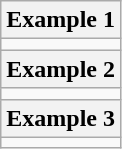<table class="wikitable">
<tr>
<th>Example 1</th>
</tr>
<tr>
<td></td>
</tr>
<tr>
<th>Example 2</th>
</tr>
<tr>
<td></td>
</tr>
<tr>
<th>Example 3</th>
</tr>
<tr>
<td></td>
</tr>
</table>
